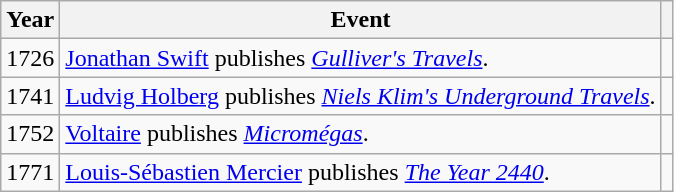<table class="wikitable">
<tr>
<th scope="col">Year</th>
<th scope="col">Event</th>
<th></th>
</tr>
<tr>
<td>1726</td>
<td><a href='#'>Jonathan Swift</a> publishes <em><a href='#'>Gulliver's Travels</a></em>.</td>
<td></td>
</tr>
<tr>
<td>1741</td>
<td><a href='#'>Ludvig Holberg</a> publishes <em><a href='#'>Niels Klim's Underground Travels</a></em>.</td>
<td></td>
</tr>
<tr>
<td>1752</td>
<td><a href='#'>Voltaire</a> publishes <em><a href='#'>Micromégas</a></em>.</td>
<td></td>
</tr>
<tr>
<td>1771</td>
<td><a href='#'>Louis-Sébastien Mercier</a> publishes <em><a href='#'>The Year 2440</a></em>.</td>
<td></td>
</tr>
</table>
